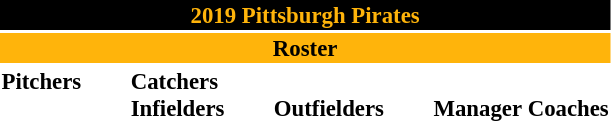<table class="toccolours" style="font-size: 95%;">
<tr>
<th colspan="10" style="background:#000000; color:#FFB40B; text-align:center;"><strong>2019 Pittsburgh Pirates</strong></th>
</tr>
<tr>
<td colspan="10" style="background:#FFB40B; color:#000000; text-align:center;"><strong>Roster</strong></td>
</tr>
<tr>
<td valign="top"><strong>Pitchers</strong><br>





























</td>
<td style="width:25px;"></td>
<td valign="top"><strong>Catchers</strong><br>



<strong>Infielders</strong>







</td>
<td style="width:25px;"></td>
<td valign="top"><br><strong>Outfielders</strong>










</td>
<td style="width:25px;"></td>
<td valign="top"><br><strong>Manager</strong>

<strong>Coaches</strong>
 
 
 
 
  
  
 
 
 
 
 </td>
</tr>
</table>
